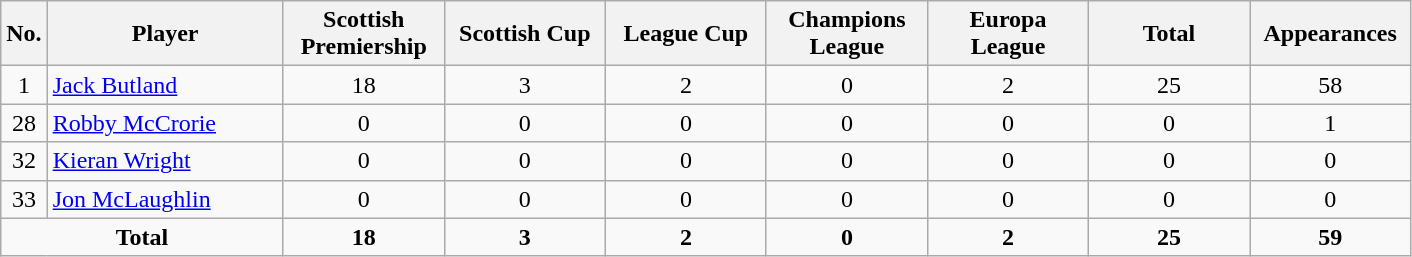<table class="wikitable sortable alternance" ; style="text-align:center; ">
<tr>
<th width=10>No.</th>
<th width=150>Player</th>
<th width=100>Scottish Premiership</th>
<th width=100>Scottish Cup</th>
<th width=100>League Cup</th>
<th width=100>Champions League</th>
<th width=100>Europa League</th>
<th width=100>Total</th>
<th width=100>Appearances</th>
</tr>
<tr>
<td>1</td>
<td align=left><a href='#'>Jack Butland</a></td>
<td>18</td>
<td>3</td>
<td>2</td>
<td>0</td>
<td>2</td>
<td>25</td>
<td>58</td>
</tr>
<tr>
<td>28</td>
<td align=left><a href='#'>Robby McCrorie</a></td>
<td>0</td>
<td>0</td>
<td>0</td>
<td>0</td>
<td>0</td>
<td>0</td>
<td>1</td>
</tr>
<tr>
<td>32</td>
<td align=left><a href='#'>Kieran Wright</a></td>
<td>0</td>
<td>0</td>
<td>0</td>
<td>0</td>
<td>0</td>
<td>0</td>
<td>0</td>
</tr>
<tr>
<td>33</td>
<td align=left><a href='#'>Jon McLaughlin</a></td>
<td>0</td>
<td>0</td>
<td>0</td>
<td>0</td>
<td>0</td>
<td>0</td>
<td>0</td>
</tr>
<tr class="sortbottom">
<td colspan=2><strong>Total</strong></td>
<td><strong>18</strong></td>
<td><strong>3</strong></td>
<td><strong>2</strong></td>
<td><strong>0</strong></td>
<td><strong>2</strong></td>
<td><strong>25</strong></td>
<td><strong>59</strong></td>
</tr>
</table>
